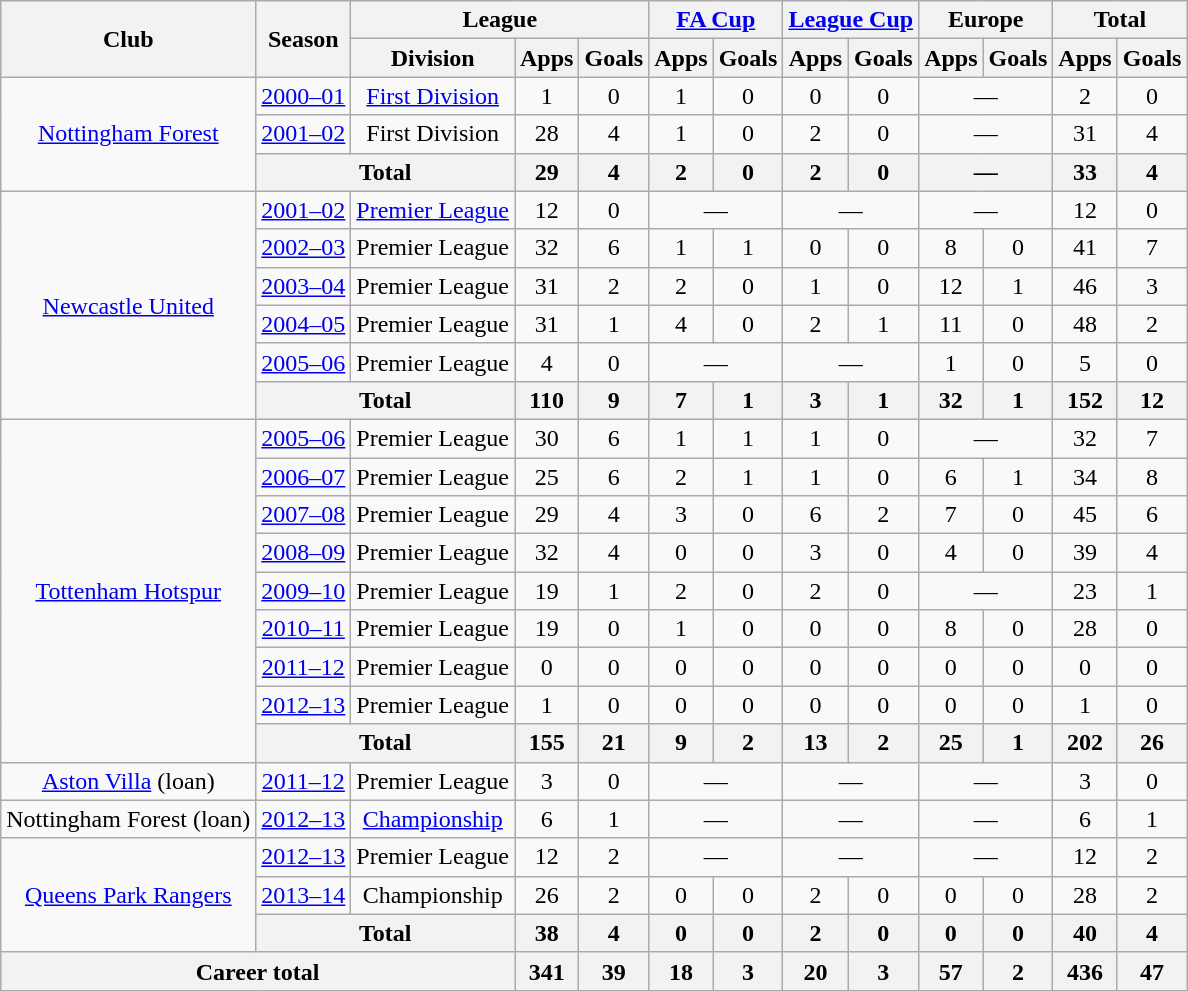<table class=wikitable style="text-align: center;">
<tr>
<th rowspan=2>Club</th>
<th rowspan=2>Season</th>
<th colspan=3>League</th>
<th colspan=2><a href='#'>FA Cup</a></th>
<th colspan=2><a href='#'>League Cup</a></th>
<th colspan=2>Europe</th>
<th colspan=2>Total</th>
</tr>
<tr>
<th>Division</th>
<th>Apps</th>
<th>Goals</th>
<th>Apps</th>
<th>Goals</th>
<th>Apps</th>
<th>Goals</th>
<th>Apps</th>
<th>Goals</th>
<th>Apps</th>
<th>Goals</th>
</tr>
<tr>
<td rowspan="3"><a href='#'>Nottingham Forest</a></td>
<td><a href='#'>2000–01</a></td>
<td><a href='#'>First Division</a></td>
<td>1</td>
<td>0</td>
<td>1</td>
<td>0</td>
<td>0</td>
<td>0</td>
<td colspan=2>—</td>
<td>2</td>
<td>0</td>
</tr>
<tr>
<td><a href='#'>2001–02</a></td>
<td>First Division</td>
<td>28</td>
<td>4</td>
<td>1</td>
<td>0</td>
<td>2</td>
<td>0</td>
<td colspan=2>—</td>
<td>31</td>
<td>4</td>
</tr>
<tr>
<th colspan=2>Total</th>
<th>29</th>
<th>4</th>
<th>2</th>
<th>0</th>
<th>2</th>
<th>0</th>
<th colspan=2>—</th>
<th>33</th>
<th>4</th>
</tr>
<tr>
<td rowspan="6"><a href='#'>Newcastle United</a></td>
<td><a href='#'>2001–02</a></td>
<td><a href='#'>Premier League</a></td>
<td>12</td>
<td>0</td>
<td colspan=2>—</td>
<td colspan=2>—</td>
<td colspan=2>—</td>
<td>12</td>
<td>0</td>
</tr>
<tr>
<td><a href='#'>2002–03</a></td>
<td>Premier League</td>
<td>32</td>
<td>6</td>
<td>1</td>
<td>1</td>
<td>0</td>
<td>0</td>
<td>8</td>
<td>0</td>
<td>41</td>
<td>7</td>
</tr>
<tr>
<td><a href='#'>2003–04</a></td>
<td>Premier League</td>
<td>31</td>
<td>2</td>
<td>2</td>
<td>0</td>
<td>1</td>
<td>0</td>
<td>12</td>
<td>1</td>
<td>46</td>
<td>3</td>
</tr>
<tr>
<td><a href='#'>2004–05</a></td>
<td>Premier League</td>
<td>31</td>
<td>1</td>
<td>4</td>
<td>0</td>
<td>2</td>
<td>1</td>
<td>11</td>
<td>0</td>
<td>48</td>
<td>2</td>
</tr>
<tr>
<td><a href='#'>2005–06</a></td>
<td>Premier League</td>
<td>4</td>
<td>0</td>
<td colspan=2>—</td>
<td colspan=2>—</td>
<td>1</td>
<td>0</td>
<td>5</td>
<td>0</td>
</tr>
<tr>
<th colspan=2>Total</th>
<th>110</th>
<th>9</th>
<th>7</th>
<th>1</th>
<th>3</th>
<th>1</th>
<th>32</th>
<th>1</th>
<th>152</th>
<th>12</th>
</tr>
<tr>
<td rowspan="9"><a href='#'>Tottenham Hotspur</a></td>
<td><a href='#'>2005–06</a></td>
<td>Premier League</td>
<td>30</td>
<td>6</td>
<td>1</td>
<td>1</td>
<td>1</td>
<td>0</td>
<td colspan=2>—</td>
<td>32</td>
<td>7</td>
</tr>
<tr>
<td><a href='#'>2006–07</a></td>
<td>Premier League</td>
<td>25</td>
<td>6</td>
<td>2</td>
<td>1</td>
<td>1</td>
<td>0</td>
<td>6</td>
<td>1</td>
<td>34</td>
<td>8</td>
</tr>
<tr>
<td><a href='#'>2007–08</a></td>
<td>Premier League</td>
<td>29</td>
<td>4</td>
<td>3</td>
<td>0</td>
<td>6</td>
<td>2</td>
<td>7</td>
<td>0</td>
<td>45</td>
<td>6</td>
</tr>
<tr>
<td><a href='#'>2008–09</a></td>
<td>Premier League</td>
<td>32</td>
<td>4</td>
<td>0</td>
<td>0</td>
<td>3</td>
<td>0</td>
<td>4</td>
<td>0</td>
<td>39</td>
<td>4</td>
</tr>
<tr>
<td><a href='#'>2009–10</a></td>
<td>Premier League</td>
<td>19</td>
<td>1</td>
<td>2</td>
<td>0</td>
<td>2</td>
<td>0</td>
<td colspan=2>—</td>
<td>23</td>
<td>1</td>
</tr>
<tr>
<td><a href='#'>2010–11</a></td>
<td>Premier League</td>
<td>19</td>
<td>0</td>
<td>1</td>
<td>0</td>
<td>0</td>
<td>0</td>
<td>8</td>
<td>0</td>
<td>28</td>
<td>0</td>
</tr>
<tr>
<td><a href='#'>2011–12</a></td>
<td>Premier League</td>
<td>0</td>
<td>0</td>
<td>0</td>
<td>0</td>
<td>0</td>
<td>0</td>
<td>0</td>
<td>0</td>
<td>0</td>
<td>0</td>
</tr>
<tr>
<td><a href='#'>2012–13</a></td>
<td>Premier League</td>
<td>1</td>
<td>0</td>
<td>0</td>
<td>0</td>
<td>0</td>
<td>0</td>
<td>0</td>
<td>0</td>
<td>1</td>
<td>0</td>
</tr>
<tr>
<th colspan=2>Total</th>
<th>155</th>
<th>21</th>
<th>9</th>
<th>2</th>
<th>13</th>
<th>2</th>
<th>25</th>
<th>1</th>
<th>202</th>
<th>26</th>
</tr>
<tr>
<td><a href='#'>Aston Villa</a> (loan)</td>
<td><a href='#'>2011–12</a></td>
<td>Premier League</td>
<td>3</td>
<td>0</td>
<td colspan=2>—</td>
<td colspan=2>—</td>
<td colspan=2>—</td>
<td>3</td>
<td>0</td>
</tr>
<tr>
<td>Nottingham Forest (loan)</td>
<td><a href='#'>2012–13</a></td>
<td><a href='#'>Championship</a></td>
<td>6</td>
<td>1</td>
<td colspan=2>—</td>
<td colspan=2>—</td>
<td colspan=2>—</td>
<td>6</td>
<td>1</td>
</tr>
<tr>
<td rowspan="3"><a href='#'>Queens Park Rangers</a></td>
<td><a href='#'>2012–13</a></td>
<td>Premier League</td>
<td>12</td>
<td>2</td>
<td colspan=2>—</td>
<td colspan=2>—</td>
<td colspan=2>—</td>
<td>12</td>
<td>2</td>
</tr>
<tr>
<td><a href='#'>2013–14</a></td>
<td>Championship</td>
<td>26</td>
<td>2</td>
<td>0</td>
<td>0</td>
<td>2</td>
<td>0</td>
<td>0</td>
<td>0</td>
<td>28</td>
<td>2</td>
</tr>
<tr>
<th colspan=2>Total</th>
<th>38</th>
<th>4</th>
<th>0</th>
<th>0</th>
<th>2</th>
<th>0</th>
<th>0</th>
<th>0</th>
<th>40</th>
<th>4</th>
</tr>
<tr>
<th colspan="3">Career total</th>
<th>341</th>
<th>39</th>
<th>18</th>
<th>3</th>
<th>20</th>
<th>3</th>
<th>57</th>
<th>2</th>
<th>436</th>
<th>47</th>
</tr>
</table>
